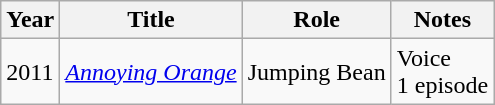<table class = "wikitable sortable">
<tr>
<th>Year</th>
<th>Title</th>
<th>Role</th>
<th class = "unsortable">Notes</th>
</tr>
<tr>
<td>2011</td>
<td><em><a href='#'>Annoying Orange</a></em></td>
<td>Jumping Bean</td>
<td>Voice<br>1 episode</td>
</tr>
</table>
